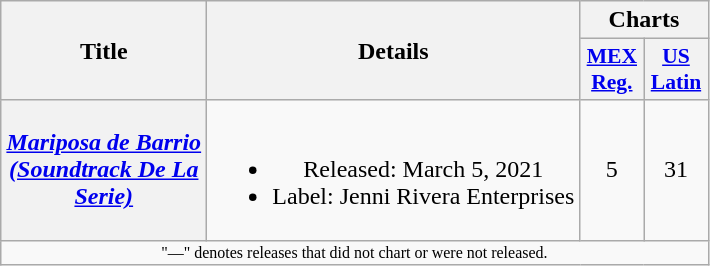<table class="wikitable plainrowheaders" style="text-align:center;">
<tr>
<th rowspan="2" width="130">Title</th>
<th rowspan="2">Details</th>
<th colspan="2">Charts</th>
</tr>
<tr>
<th scope="col" style="width:2.5em;font-size:90%;"><a href='#'>MEX<br>Reg.</a><br></th>
<th scope="col" style="width:2.5em;font-size:90%;"><a href='#'>US<br>Latin</a><br></th>
</tr>
<tr>
<th scope="row"><em><a href='#'>Mariposa de Barrio (Soundtrack De La Serie)</a></em></th>
<td><br><ul><li>Released: March 5, 2021</li><li>Label: Jenni Rivera Enterprises</li></ul></td>
<td>5</td>
<td>31</td>
</tr>
<tr>
<td colspan="6" style="font-size: 8pt" align=center>"—" denotes releases that did not chart or were not released.</td>
</tr>
</table>
